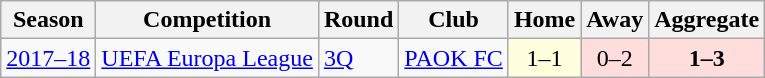<table class="wikitable">
<tr>
<th>Season</th>
<th>Competition</th>
<th>Round</th>
<th>Club</th>
<th>Home</th>
<th>Away</th>
<th>Aggregate</th>
</tr>
<tr>
<td><a href='#'>2017–18</a></td>
<td><a href='#'>UEFA Europa League</a></td>
<td><a href='#'>3Q</a></td>
<td> <a href='#'>PAOK FC</a></td>
<td style="text-align:center; background:#ffd;">1–1</td>
<td bgcolor="#ffdddd" style="text-align:center;">0–2</td>
<td bgcolor="#ffdddd" style="text-align:center;"><strong>1–3</strong></td>
</tr>
</table>
